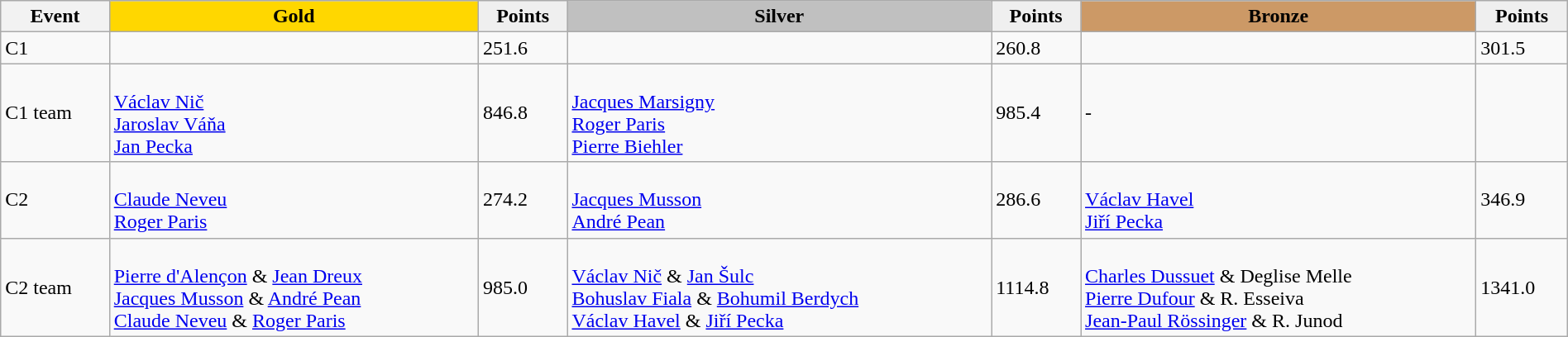<table class="wikitable" width=100%>
<tr>
<th>Event</th>
<td align=center bgcolor="gold"><strong>Gold</strong></td>
<td align=center bgcolor="EFEFEF"><strong>Points</strong></td>
<td align=center bgcolor="silver"><strong>Silver</strong></td>
<td align=center bgcolor="EFEFEF"><strong>Points</strong></td>
<td align=center bgcolor="CC9966"><strong>Bronze</strong></td>
<td align=center bgcolor="EFEFEF"><strong>Points</strong></td>
</tr>
<tr>
<td>C1</td>
<td></td>
<td>251.6</td>
<td></td>
<td>260.8</td>
<td></td>
<td>301.5</td>
</tr>
<tr>
<td>C1 team</td>
<td><br><a href='#'>Václav Nič</a><br><a href='#'>Jaroslav Váňa</a><br><a href='#'>Jan Pecka</a></td>
<td>846.8</td>
<td><br><a href='#'>Jacques Marsigny</a><br><a href='#'>Roger Paris</a><br><a href='#'>Pierre Biehler</a></td>
<td>985.4</td>
<td>-</td>
<td></td>
</tr>
<tr>
<td>C2</td>
<td><br><a href='#'>Claude Neveu</a><br><a href='#'>Roger Paris</a></td>
<td>274.2</td>
<td><br><a href='#'>Jacques Musson</a><br><a href='#'>André Pean</a></td>
<td>286.6</td>
<td><br><a href='#'>Václav Havel</a><br><a href='#'>Jiří Pecka</a></td>
<td>346.9</td>
</tr>
<tr>
<td>C2 team</td>
<td><br><a href='#'>Pierre d'Alençon</a> & <a href='#'>Jean Dreux</a><br><a href='#'>Jacques Musson</a> & <a href='#'>André Pean</a><br><a href='#'>Claude Neveu</a> & <a href='#'>Roger Paris</a></td>
<td>985.0</td>
<td><br><a href='#'>Václav Nič</a> & <a href='#'>Jan Šulc</a><br><a href='#'>Bohuslav Fiala</a> & <a href='#'>Bohumil Berdych</a><br><a href='#'>Václav Havel</a> & <a href='#'>Jiří Pecka</a></td>
<td>1114.8</td>
<td><br><a href='#'>Charles Dussuet</a> & Deglise Melle<br><a href='#'>Pierre Dufour</a> & R. Esseiva<br><a href='#'>Jean-Paul Rössinger</a> & R. Junod</td>
<td>1341.0</td>
</tr>
</table>
